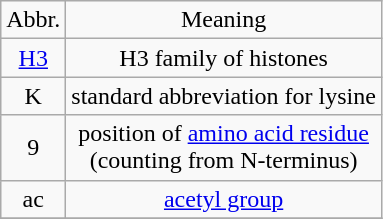<table class="wikitable" style="text-align:center">
<tr>
<td>Abbr.</td>
<td>Meaning</td>
</tr>
<tr>
<td><a href='#'>H3</a></td>
<td>H3 family of histones</td>
</tr>
<tr>
<td>K</td>
<td>standard abbreviation for lysine</td>
</tr>
<tr>
<td>9</td>
<td>position of <a href='#'>amino acid residue</a> <br>(counting from N-terminus)</td>
</tr>
<tr>
<td>ac</td>
<td><a href='#'>acetyl group</a></td>
</tr>
<tr>
</tr>
</table>
